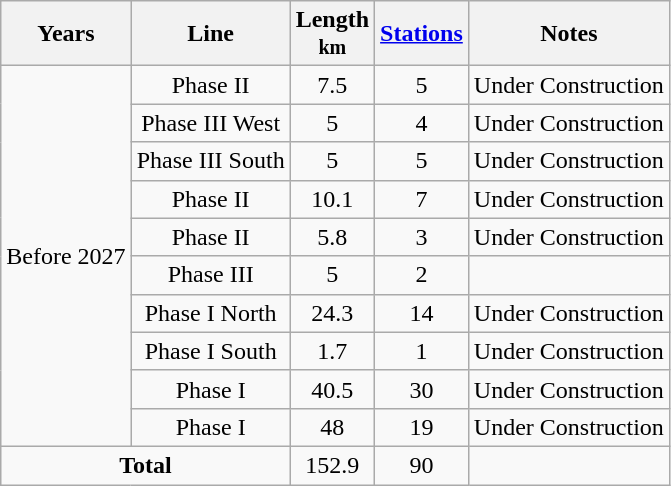<table class="wikitable sortable" style="cell-padding:1.5; text-align:center;">
<tr>
<th>Years</th>
<th data-sort-type="text">Line</th>
<th>Length<br><small>km</small></th>
<th><a href='#'>Stations</a></th>
<th>Notes</th>
</tr>
<tr>
<td rowspan="10">Before 2027</td>
<td> Phase II</td>
<td>7.5</td>
<td>5</td>
<td>Under Construction</td>
</tr>
<tr>
<td> Phase III West</td>
<td>5</td>
<td>4</td>
<td>Under Construction</td>
</tr>
<tr>
<td> Phase III South</td>
<td>5</td>
<td>5</td>
<td>Under Construction</td>
</tr>
<tr>
<td> Phase II</td>
<td>10.1</td>
<td>7</td>
<td>Under Construction</td>
</tr>
<tr>
<td> Phase II</td>
<td>5.8</td>
<td>3</td>
<td>Under Construction</td>
</tr>
<tr>
<td> Phase III</td>
<td>5</td>
<td>2</td>
<td></td>
</tr>
<tr>
<td> Phase I North</td>
<td>24.3</td>
<td>14</td>
<td>Under Construction</td>
</tr>
<tr>
<td> Phase I South</td>
<td>1.7</td>
<td>1</td>
<td>Under Construction</td>
</tr>
<tr>
<td> Phase I</td>
<td>40.5</td>
<td>30</td>
<td>Under Construction</td>
</tr>
<tr>
<td> Phase I</td>
<td>48</td>
<td>19</td>
<td>Under Construction</td>
</tr>
<tr>
<td colspan="2"><strong>Total</strong></td>
<td>152.9</td>
<td>90</td>
<td></td>
</tr>
</table>
